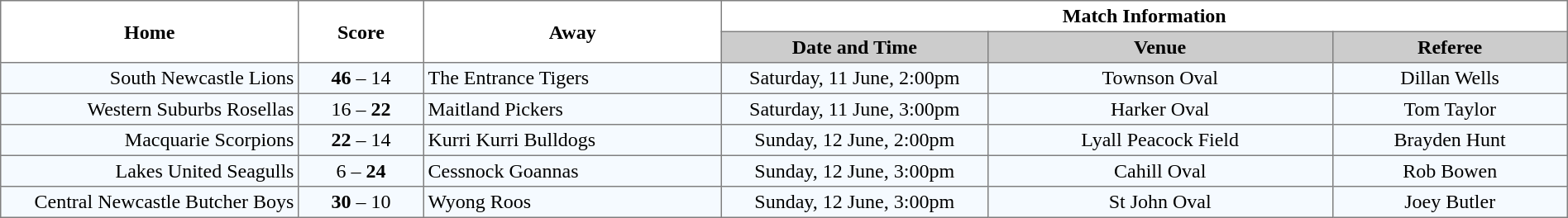<table border="1" cellpadding="3" cellspacing="0" width="100%" style="border-collapse:collapse;  text-align:center;">
<tr>
<th rowspan="2" width="19%">Home</th>
<th rowspan="2" width="8%">Score</th>
<th rowspan="2" width="19%">Away</th>
<th colspan="3">Match Information</th>
</tr>
<tr bgcolor="#CCCCCC">
<th width="17%">Date and Time</th>
<th width="22%">Venue</th>
<th width="50%">Referee</th>
</tr>
<tr style="text-align:center; background:#f5faff;">
<td align="right">South Newcastle Lions </td>
<td><strong>46</strong> – 14</td>
<td align="left"> The Entrance Tigers</td>
<td>Saturday, 11 June, 2:00pm</td>
<td>Townson Oval</td>
<td>Dillan Wells</td>
</tr>
<tr style="text-align:center; background:#f5faff;">
<td align="right">Western Suburbs Rosellas </td>
<td>16 – <strong>22</strong></td>
<td align="left"> Maitland Pickers</td>
<td>Saturday, 11 June, 3:00pm</td>
<td>Harker Oval</td>
<td>Tom Taylor</td>
</tr>
<tr style="text-align:center; background:#f5faff;">
<td align="right">Macquarie Scorpions </td>
<td><strong>22</strong> – 14</td>
<td align="left"> Kurri Kurri Bulldogs</td>
<td>Sunday, 12 June, 2:00pm</td>
<td>Lyall Peacock Field</td>
<td>Brayden Hunt</td>
</tr>
<tr style="text-align:center; background:#f5faff;">
<td align="right">Lakes United Seagulls </td>
<td>6 – <strong>24</strong></td>
<td align="left"> Cessnock Goannas</td>
<td>Sunday, 12 June, 3:00pm</td>
<td>Cahill Oval</td>
<td>Rob Bowen</td>
</tr>
<tr style="text-align:center; background:#f5faff;">
<td align="right">Central Newcastle Butcher Boys </td>
<td><strong>30</strong> – 10</td>
<td align="left"> Wyong Roos</td>
<td>Sunday, 12 June, 3:00pm</td>
<td>St John Oval</td>
<td>Joey Butler</td>
</tr>
</table>
